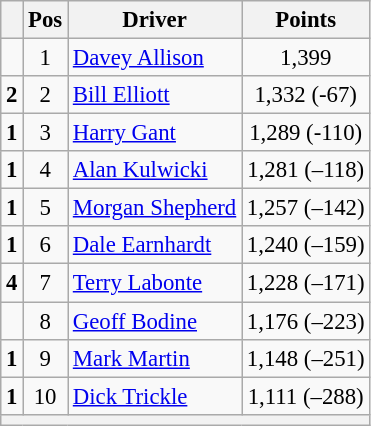<table class="wikitable" style="font-size: 95%;">
<tr>
<th></th>
<th>Pos</th>
<th>Driver</th>
<th>Points</th>
</tr>
<tr>
<td align="left"></td>
<td style="text-align:center;">1</td>
<td><a href='#'>Davey Allison</a></td>
<td style="text-align:center;">1,399</td>
</tr>
<tr>
<td align="left"> <strong>2</strong></td>
<td style="text-align:center;">2</td>
<td><a href='#'>Bill Elliott</a></td>
<td style="text-align:center;">1,332 (-67)</td>
</tr>
<tr>
<td align="left"> <strong>1</strong></td>
<td style="text-align:center;">3</td>
<td><a href='#'>Harry Gant</a></td>
<td style="text-align:center;">1,289 (-110)</td>
</tr>
<tr>
<td align="left"> <strong>1</strong></td>
<td style="text-align:center;">4</td>
<td><a href='#'>Alan Kulwicki</a></td>
<td style="text-align:center;">1,281 (–118)</td>
</tr>
<tr>
<td align="left"> <strong>1</strong></td>
<td style="text-align:center;">5</td>
<td><a href='#'>Morgan Shepherd</a></td>
<td style="text-align:center;">1,257 (–142)</td>
</tr>
<tr>
<td align="left"> <strong>1</strong></td>
<td style="text-align:center;">6</td>
<td><a href='#'>Dale Earnhardt</a></td>
<td style="text-align:center;">1,240 (–159)</td>
</tr>
<tr>
<td align="left"> <strong>4</strong></td>
<td style="text-align:center;">7</td>
<td><a href='#'>Terry Labonte</a></td>
<td style="text-align:center;">1,228 (–171)</td>
</tr>
<tr>
<td align="left"></td>
<td style="text-align:center;">8</td>
<td><a href='#'>Geoff Bodine</a></td>
<td style="text-align:center;">1,176 (–223)</td>
</tr>
<tr>
<td align="left"> <strong>1</strong></td>
<td style="text-align:center;">9</td>
<td><a href='#'>Mark Martin</a></td>
<td style="text-align:center;">1,148 (–251)</td>
</tr>
<tr>
<td align="left"> <strong>1</strong></td>
<td style="text-align:center;">10</td>
<td><a href='#'>Dick Trickle</a></td>
<td style="text-align:center;">1,111 (–288)</td>
</tr>
<tr class="sortbottom">
<th colspan="9"></th>
</tr>
</table>
